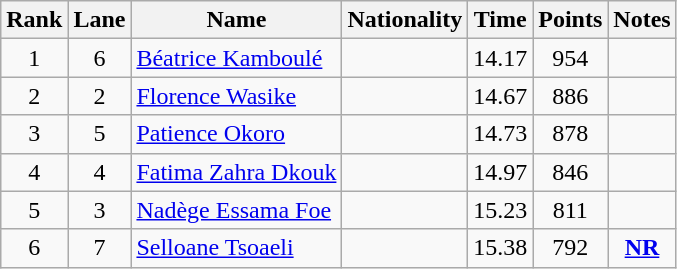<table class="wikitable sortable" style="text-align:center">
<tr>
<th>Rank</th>
<th>Lane</th>
<th>Name</th>
<th>Nationality</th>
<th>Time</th>
<th>Points</th>
<th>Notes</th>
</tr>
<tr>
<td>1</td>
<td>6</td>
<td align="left"><a href='#'>Béatrice Kamboulé</a></td>
<td align=left></td>
<td>14.17</td>
<td>954</td>
<td></td>
</tr>
<tr>
<td>2</td>
<td>2</td>
<td align="left"><a href='#'>Florence Wasike</a></td>
<td align=left></td>
<td>14.67</td>
<td>886</td>
<td></td>
</tr>
<tr>
<td>3</td>
<td>5</td>
<td align="left"><a href='#'>Patience Okoro</a></td>
<td align=left></td>
<td>14.73</td>
<td>878</td>
<td></td>
</tr>
<tr>
<td>4</td>
<td>4</td>
<td align="left"><a href='#'>Fatima Zahra Dkouk</a></td>
<td align=left></td>
<td>14.97</td>
<td>846</td>
<td></td>
</tr>
<tr>
<td>5</td>
<td>3</td>
<td align="left"><a href='#'>Nadège Essama Foe</a></td>
<td align=left></td>
<td>15.23</td>
<td>811</td>
<td></td>
</tr>
<tr>
<td>6</td>
<td>7</td>
<td align="left"><a href='#'>Selloane Tsoaeli</a></td>
<td align=left></td>
<td>15.38</td>
<td>792</td>
<td><strong><a href='#'>NR</a></strong></td>
</tr>
</table>
